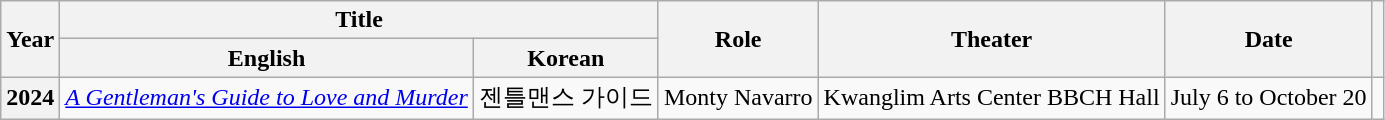<table class="wikitable sortable plainrowheaders">
<tr>
<th rowspan="2" scope="col">Year</th>
<th colspan="2" scope="col">Title</th>
<th rowspan="2" scope="col">Role</th>
<th rowspan="2" scope="col">Theater</th>
<th rowspan="2" scope="col" class="sortable">Date</th>
<th rowspan="2" scope="col" class="unsortable"></th>
</tr>
<tr>
<th>English</th>
<th>Korean</th>
</tr>
<tr>
<th scope="row">2024</th>
<td><em><a href='#'>A Gentleman's Guide to Love and Murder</a></em></td>
<td>젠틀맨스 가이드</td>
<td>Monty Navarro</td>
<td>Kwanglim Arts Center BBCH Hall</td>
<td>July 6 to October 20</td>
<td><br></td>
</tr>
</table>
